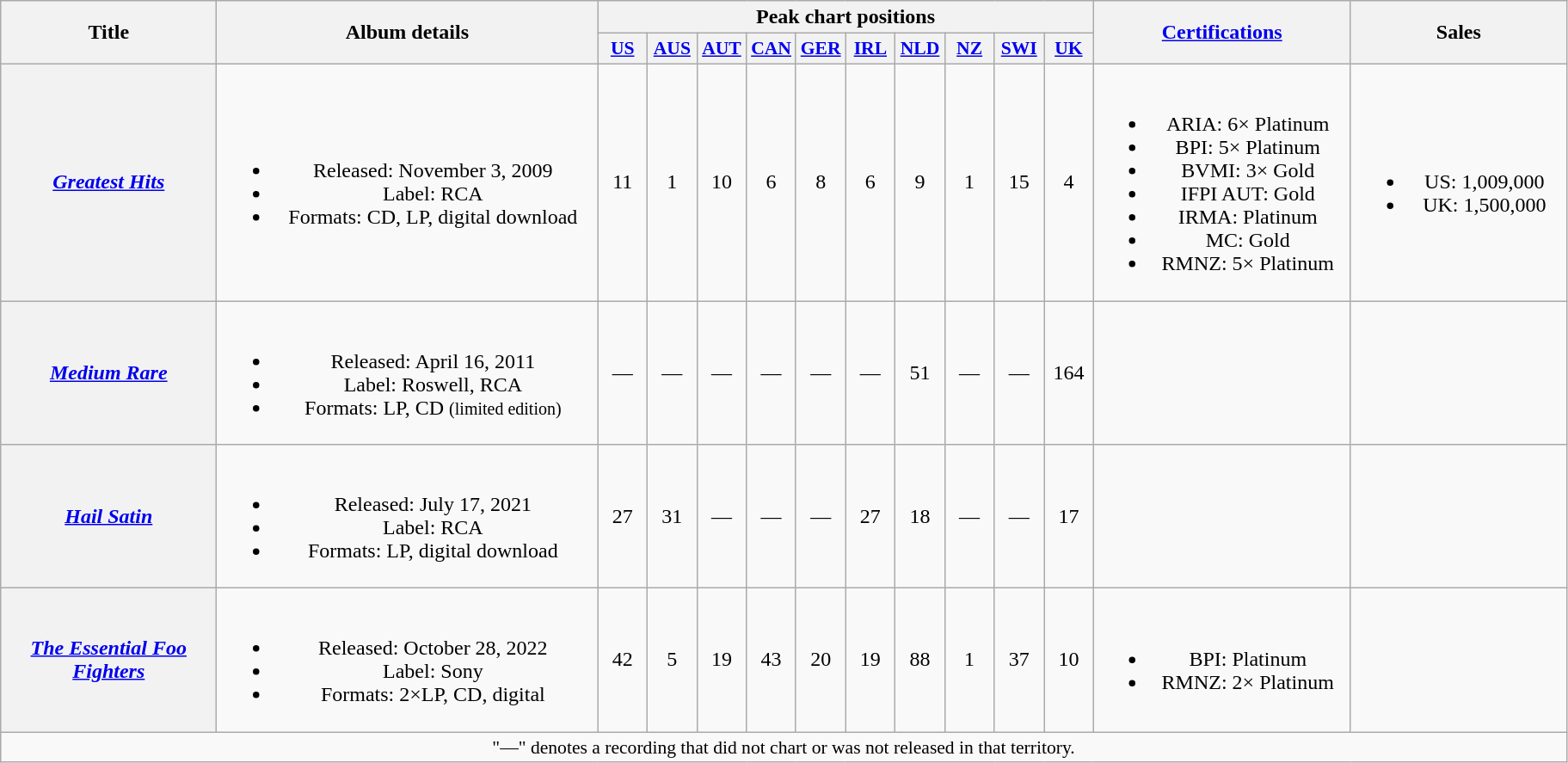<table class="wikitable plainrowheaders" style="text-align:center;">
<tr>
<th scope="col" rowspan="2" style="width:10em;">Title</th>
<th scope="col" rowspan="2" style="width:18em;">Album details</th>
<th scope="col" colspan="10">Peak chart positions</th>
<th scope="col" rowspan="2" style="width:12em;"><a href='#'>Certifications</a></th>
<th scope="col" rowspan="2" style="width:10em;">Sales</th>
</tr>
<tr>
<th scope="col" style="width:2.2em;font-size:90%;"><a href='#'>US</a><br></th>
<th scope="col" style="width:2.2em;font-size:90%;"><a href='#'>AUS</a><br></th>
<th scope="col" style="width:2.2em;font-size:90%;"><a href='#'>AUT</a><br></th>
<th scope="col" style="width:2.2em;font-size:90%;"><a href='#'>CAN</a><br></th>
<th scope="col" style="width:2.2em;font-size:90%;"><a href='#'>GER</a><br></th>
<th scope="col" style="width:2.2em;font-size:90%;"><a href='#'>IRL</a><br></th>
<th scope="col" style="width:2.2em;font-size:90%;"><a href='#'>NLD</a><br></th>
<th scope="col" style="width:2.2em;font-size:90%;"><a href='#'>NZ</a><br></th>
<th scope="col" style="width:2.2em;font-size:90%;"><a href='#'>SWI</a><br></th>
<th scope="col" style="width:2.2em;font-size:90%;"><a href='#'>UK</a><br></th>
</tr>
<tr>
<th scope="row"><em><a href='#'>Greatest Hits</a></em></th>
<td><br><ul><li>Released: November 3, 2009</li><li>Label: RCA</li><li>Formats: CD, LP, digital download</li></ul></td>
<td>11</td>
<td>1</td>
<td>10</td>
<td>6</td>
<td>8</td>
<td>6</td>
<td>9</td>
<td>1</td>
<td>15</td>
<td>4</td>
<td><br><ul><li>ARIA: 6× Platinum</li><li>BPI: 5× Platinum</li><li>BVMI: 3× Gold</li><li>IFPI AUT: Gold</li><li>IRMA: Platinum</li><li>MC: Gold</li><li>RMNZ: 5× Platinum</li></ul></td>
<td><br><ul><li>US: 1,009,000</li><li>UK: 1,500,000</li></ul></td>
</tr>
<tr>
<th scope="row"><em><a href='#'>Medium Rare</a></em></th>
<td><br><ul><li>Released: April 16, 2011</li><li>Label: Roswell, RCA</li><li>Formats: LP, CD <small>(limited edition)</small></li></ul></td>
<td>—</td>
<td>—</td>
<td>—</td>
<td>—</td>
<td>—</td>
<td>—</td>
<td>51</td>
<td>—</td>
<td>—</td>
<td>164</td>
<td></td>
<td></td>
</tr>
<tr>
<th scope="row"><em><a href='#'>Hail Satin</a></em><br></th>
<td><br><ul><li>Released: July 17, 2021</li><li>Label: RCA</li><li>Formats: LP, digital download</li></ul></td>
<td>27</td>
<td>31</td>
<td>—</td>
<td>—</td>
<td>—</td>
<td>27</td>
<td>18</td>
<td>—</td>
<td>—</td>
<td>17</td>
<td></td>
<td></td>
</tr>
<tr>
<th scope="row"><em><a href='#'>The Essential Foo Fighters</a></em></th>
<td><br><ul><li>Released: October 28, 2022</li><li>Label: Sony</li><li>Formats: 2×LP, CD, digital</li></ul></td>
<td>42</td>
<td>5</td>
<td>19</td>
<td>43</td>
<td>20</td>
<td>19</td>
<td>88</td>
<td>1</td>
<td>37</td>
<td>10</td>
<td><br><ul><li>BPI: Platinum</li><li>RMNZ: 2× Platinum</li></ul></td>
<td></td>
</tr>
<tr>
<td colspan="14" style="font-size:90%">"—" denotes a recording that did not chart or was not released in that territory.</td>
</tr>
</table>
